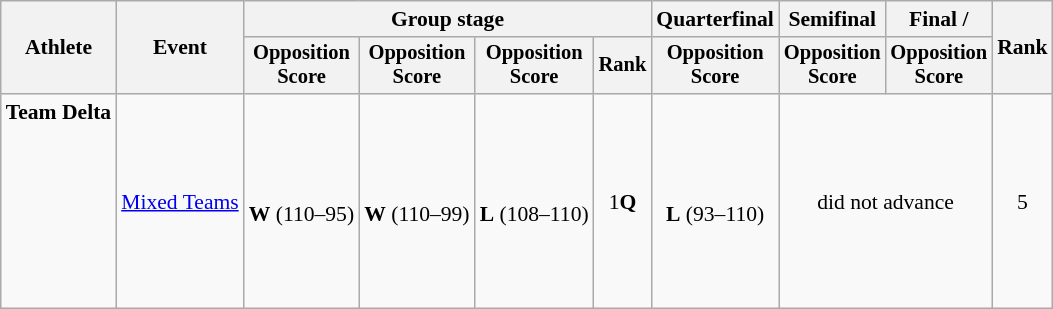<table class="wikitable" style="font-size:90%">
<tr>
<th rowspan=2>Athlete</th>
<th rowspan=2>Event</th>
<th colspan=4>Group stage</th>
<th>Quarterfinal</th>
<th>Semifinal</th>
<th>Final / </th>
<th rowspan=2>Rank</th>
</tr>
<tr style="font-size:95%">
<th>Opposition<br>Score</th>
<th>Opposition<br>Score</th>
<th>Opposition<br>Score</th>
<th>Rank</th>
<th>Opposition<br>Score</th>
<th>Opposition<br>Score</th>
<th>Opposition<br>Score</th>
</tr>
<tr align=center>
<td align=left><strong>Team Delta</strong> <br><br><br><br><br><br><br><br></td>
<td align=left><a href='#'>Mixed Teams</a></td>
<td><br><strong>W</strong> (110–95)</td>
<td><br><strong>W</strong> (110–99)</td>
<td><br><strong>L</strong> (108–110)</td>
<td>1<strong>Q</strong></td>
<td><br><strong>L</strong> (93–110)</td>
<td colspan=2>did not advance</td>
<td>5</td>
</tr>
</table>
